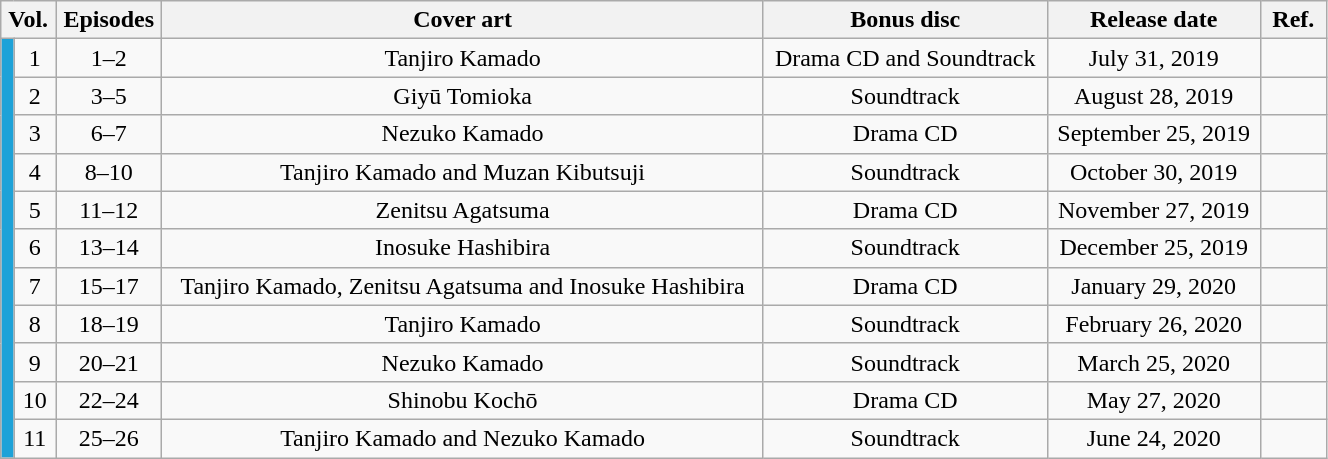<table class="wikitable" style="text-align: center; width: 70%;">
<tr>
<th colspan="2">Vol.</th>
<th>Episodes</th>
<th>Cover art</th>
<th>Bonus disc</th>
<th>Release date</th>
<th width="5%">Ref.</th>
</tr>
<tr>
<td rowspan="11" width="1%" style="background: #1DA2D8;"></td>
<td>1</td>
<td>1–2</td>
<td>Tanjiro Kamado</td>
<td>Drama CD and Soundtrack</td>
<td>July 31, 2019</td>
<td></td>
</tr>
<tr>
<td>2</td>
<td>3–5</td>
<td>Giyū Tomioka</td>
<td>Soundtrack</td>
<td>August 28, 2019</td>
<td></td>
</tr>
<tr>
<td>3</td>
<td>6–7</td>
<td>Nezuko Kamado</td>
<td>Drama CD</td>
<td>September 25, 2019</td>
<td></td>
</tr>
<tr>
<td>4</td>
<td>8–10</td>
<td>Tanjiro Kamado and Muzan Kibutsuji</td>
<td>Soundtrack</td>
<td>October 30, 2019</td>
<td></td>
</tr>
<tr>
<td>5</td>
<td>11–12</td>
<td>Zenitsu Agatsuma</td>
<td>Drama CD</td>
<td>November 27, 2019</td>
<td></td>
</tr>
<tr>
<td>6</td>
<td>13–14</td>
<td>Inosuke Hashibira</td>
<td>Soundtrack</td>
<td>December 25, 2019</td>
<td></td>
</tr>
<tr>
<td>7</td>
<td>15–17</td>
<td>Tanjiro Kamado, Zenitsu Agatsuma and Inosuke Hashibira</td>
<td>Drama CD</td>
<td>January 29, 2020</td>
<td></td>
</tr>
<tr>
<td>8</td>
<td>18–19</td>
<td>Tanjiro Kamado</td>
<td>Soundtrack</td>
<td>February 26, 2020</td>
<td></td>
</tr>
<tr>
<td>9</td>
<td>20–21</td>
<td>Nezuko Kamado</td>
<td>Soundtrack</td>
<td>March 25, 2020</td>
<td></td>
</tr>
<tr>
<td>10</td>
<td>22–24</td>
<td>Shinobu Kochō</td>
<td>Drama CD</td>
<td>May 27, 2020</td>
<td></td>
</tr>
<tr>
<td>11</td>
<td>25–26</td>
<td>Tanjiro Kamado and Nezuko Kamado</td>
<td>Soundtrack</td>
<td>June 24, 2020</td>
<td></td>
</tr>
</table>
